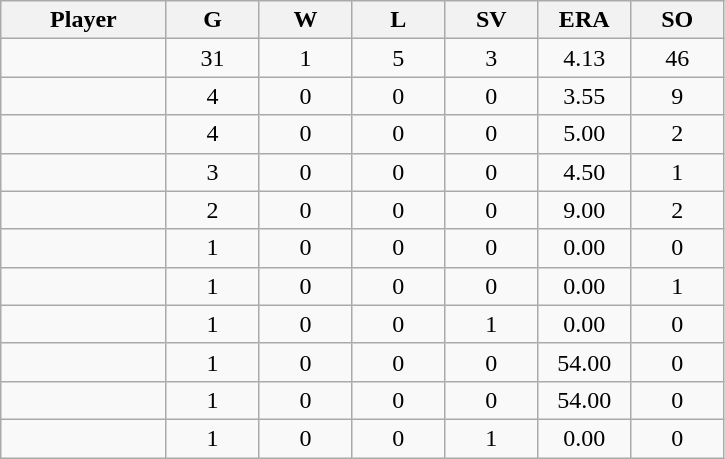<table class="wikitable sortable">
<tr>
<th bgcolor="#DDDDFF" width="16%">Player</th>
<th bgcolor="#DDDDFF" width="9%">G</th>
<th bgcolor="#DDDDFF" width="9%">W</th>
<th bgcolor="#DDDDFF" width="9%">L</th>
<th bgcolor="#DDDDFF" width="9%">SV</th>
<th bgcolor="#DDDDFF" width="9%">ERA</th>
<th bgcolor="#DDDDFF" width="9%">SO</th>
</tr>
<tr align="center">
<td></td>
<td>31</td>
<td>1</td>
<td>5</td>
<td>3</td>
<td>4.13</td>
<td>46</td>
</tr>
<tr align="center">
<td></td>
<td>4</td>
<td>0</td>
<td>0</td>
<td>0</td>
<td>3.55</td>
<td>9</td>
</tr>
<tr align="center">
<td></td>
<td>4</td>
<td>0</td>
<td>0</td>
<td>0</td>
<td>5.00</td>
<td>2</td>
</tr>
<tr align="center">
<td></td>
<td>3</td>
<td>0</td>
<td>0</td>
<td>0</td>
<td>4.50</td>
<td>1</td>
</tr>
<tr align="center">
<td></td>
<td>2</td>
<td>0</td>
<td>0</td>
<td>0</td>
<td>9.00</td>
<td>2</td>
</tr>
<tr align="center">
<td></td>
<td>1</td>
<td>0</td>
<td>0</td>
<td>0</td>
<td>0.00</td>
<td>0</td>
</tr>
<tr align="center">
<td></td>
<td>1</td>
<td>0</td>
<td>0</td>
<td>0</td>
<td>0.00</td>
<td>1</td>
</tr>
<tr align="center">
<td></td>
<td>1</td>
<td>0</td>
<td>0</td>
<td>1</td>
<td>0.00</td>
<td>0</td>
</tr>
<tr align="center">
<td></td>
<td>1</td>
<td>0</td>
<td>0</td>
<td>0</td>
<td>54.00</td>
<td>0</td>
</tr>
<tr align="center">
<td></td>
<td>1</td>
<td>0</td>
<td>0</td>
<td>0</td>
<td>54.00</td>
<td>0</td>
</tr>
<tr align="center">
<td></td>
<td>1</td>
<td>0</td>
<td>0</td>
<td>1</td>
<td>0.00</td>
<td>0</td>
</tr>
</table>
